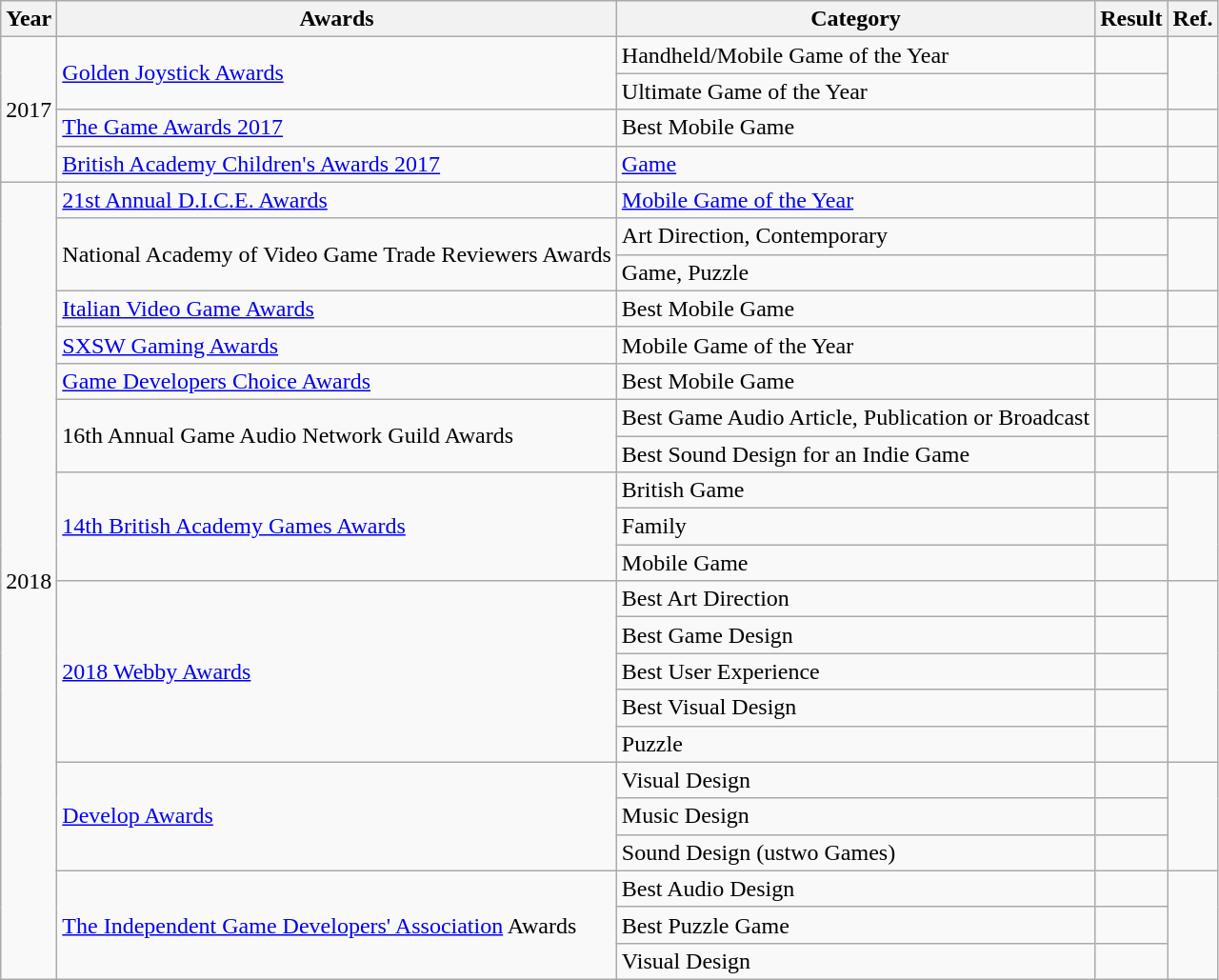<table class="wikitable">
<tr>
<th>Year</th>
<th>Awards</th>
<th>Category</th>
<th>Result</th>
<th>Ref.</th>
</tr>
<tr>
<td rowspan="4" style="text-align:center;">2017</td>
<td rowspan="2"><a href='#'>Golden Joystick Awards</a></td>
<td>Handheld/Mobile Game of the Year</td>
<td></td>
<td rowspan="2" style="text-align:center;"></td>
</tr>
<tr>
<td>Ultimate Game of the Year</td>
<td></td>
</tr>
<tr>
<td rowspan="1"><a href='#'>The Game Awards 2017</a></td>
<td>Best Mobile Game</td>
<td></td>
<td rowspan="1" style="text-align:center;"></td>
</tr>
<tr>
<td><a href='#'>British Academy Children's Awards 2017</a></td>
<td><a href='#'>Game</a></td>
<td></td>
<td align="center"></td>
</tr>
<tr>
<td rowspan="22" style="text-align:center;">2018</td>
<td rowspan="1"><a href='#'>21st Annual D.I.C.E. Awards</a></td>
<td><a href='#'>Mobile Game of the Year</a></td>
<td></td>
<td rowspan="1" style="text-align:center;"></td>
</tr>
<tr>
<td rowspan="2">National Academy of Video Game Trade Reviewers Awards</td>
<td>Art Direction, Contemporary</td>
<td></td>
<td rowspan="2" style="text-align:center;"></td>
</tr>
<tr>
<td>Game, Puzzle</td>
<td></td>
</tr>
<tr>
<td rowspan="1"><a href='#'>Italian Video Game Awards</a></td>
<td>Best Mobile Game</td>
<td></td>
<td rowspan="1" style="text-align:center;"></td>
</tr>
<tr>
<td rowspan="1"><a href='#'>SXSW Gaming Awards</a></td>
<td>Mobile Game of the Year</td>
<td></td>
<td rowspan="1" style="text-align:center;"></td>
</tr>
<tr>
<td rowspan="1"><a href='#'>Game Developers Choice Awards</a></td>
<td>Best Mobile Game</td>
<td></td>
<td rowspan="1" style="text-align:center;"></td>
</tr>
<tr>
<td rowspan="2">16th Annual Game Audio Network Guild Awards</td>
<td>Best Game Audio Article, Publication or Broadcast</td>
<td></td>
<td rowspan="2" style="text-align:center;"></td>
</tr>
<tr>
<td>Best Sound Design for an Indie Game</td>
<td></td>
</tr>
<tr>
<td rowspan="3"><a href='#'>14th British Academy Games Awards</a></td>
<td>British Game</td>
<td></td>
<td rowspan="3" style="text-align:center;"></td>
</tr>
<tr>
<td>Family</td>
<td></td>
</tr>
<tr>
<td>Mobile Game</td>
<td></td>
</tr>
<tr>
<td rowspan="5"><a href='#'>2018 Webby Awards</a></td>
<td>Best Art Direction</td>
<td></td>
<td rowspan="5" style="text-align:center;"></td>
</tr>
<tr>
<td>Best Game Design</td>
<td></td>
</tr>
<tr>
<td>Best User Experience</td>
<td></td>
</tr>
<tr>
<td>Best Visual Design</td>
<td></td>
</tr>
<tr>
<td>Puzzle</td>
<td></td>
</tr>
<tr>
<td rowspan="3"><a href='#'>Develop Awards</a></td>
<td>Visual Design</td>
<td></td>
<td rowspan="3" style="text-align:center;"></td>
</tr>
<tr>
<td>Music Design</td>
<td></td>
</tr>
<tr>
<td>Sound Design (ustwo Games)</td>
<td></td>
</tr>
<tr>
<td rowspan="3"><a href='#'>The Independent Game Developers' Association</a> Awards</td>
<td>Best Audio Design</td>
<td></td>
<td rowspan="3" style="text-align:center;"></td>
</tr>
<tr>
<td>Best Puzzle Game</td>
<td></td>
</tr>
<tr>
<td>Visual Design</td>
<td></td>
</tr>
</table>
